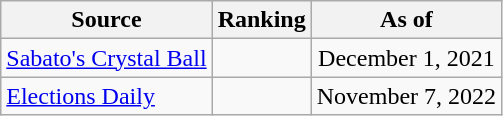<table class="wikitable" style="text-align:center">
<tr>
<th>Source</th>
<th>Ranking</th>
<th>As of</th>
</tr>
<tr>
<td align=left><a href='#'>Sabato's Crystal Ball</a></td>
<td></td>
<td>December 1, 2021</td>
</tr>
<tr>
<td align="left"><a href='#'>Elections Daily</a></td>
<td></td>
<td>November 7, 2022</td>
</tr>
</table>
